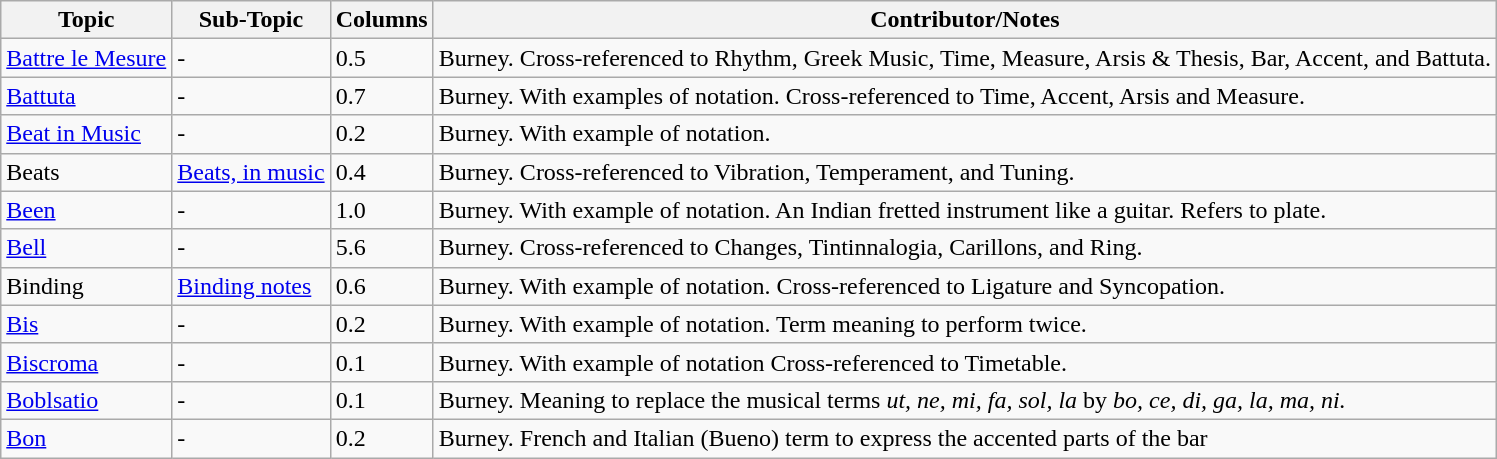<table class="wikitable">
<tr>
<th>Topic</th>
<th>Sub-Topic</th>
<th>Columns</th>
<th>Contributor/Notes</th>
</tr>
<tr>
<td><a href='#'>Battre le Mesure</a></td>
<td>-</td>
<td>0.5</td>
<td>Burney. Cross-referenced to Rhythm, Greek Music, Time, Measure, Arsis & Thesis, Bar, Accent, and Battuta.</td>
</tr>
<tr>
<td><a href='#'>Battuta</a></td>
<td>-</td>
<td>0.7</td>
<td>Burney. With examples of notation. Cross-referenced to Time, Accent, Arsis and Measure.</td>
</tr>
<tr>
<td><a href='#'>Beat in Music</a></td>
<td>-</td>
<td>0.2</td>
<td>Burney. With example of notation.</td>
</tr>
<tr>
<td>Beats</td>
<td><a href='#'>Beats, in music</a></td>
<td>0.4</td>
<td>Burney. Cross-referenced to Vibration, Temperament, and Tuning.</td>
</tr>
<tr>
<td><a href='#'>Been</a></td>
<td>-</td>
<td>1.0</td>
<td>Burney. With example of notation. An Indian fretted instrument like a guitar. Refers to plate.</td>
</tr>
<tr>
<td><a href='#'>Bell</a></td>
<td>-</td>
<td>5.6</td>
<td>Burney. Cross-referenced to Changes, Tintinnalogia, Carillons, and Ring.</td>
</tr>
<tr>
<td>Binding</td>
<td><a href='#'>Binding notes</a></td>
<td>0.6</td>
<td>Burney. With example of notation. Cross-referenced to Ligature and Syncopation.</td>
</tr>
<tr>
<td><a href='#'>Bis</a></td>
<td>-</td>
<td>0.2</td>
<td>Burney. With example of notation. Term meaning to perform twice.</td>
</tr>
<tr>
<td><a href='#'>Biscroma</a></td>
<td>-</td>
<td>0.1</td>
<td>Burney. With example of notation Cross-referenced to Timetable.</td>
</tr>
<tr>
<td><a href='#'>Boblsatio</a></td>
<td>-</td>
<td>0.1</td>
<td>Burney. Meaning to replace the musical terms <em>ut, ne, mi, fa, sol, la</em> by <em>bo, ce, di, ga, la, ma, ni.</em></td>
</tr>
<tr>
<td><a href='#'>Bon</a></td>
<td>-</td>
<td>0.2</td>
<td>Burney. French and Italian (Bueno) term to express the accented parts of the bar</td>
</tr>
</table>
